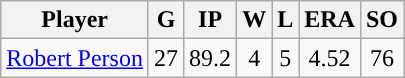<table class="wikitable sortable">
<tr>
<th>Player</th>
<th>G</th>
<th>IP</th>
<th>W</th>
<th>L</th>
<th>ERA</th>
<th>SO</th>
</tr>
<tr align=center>
<td><a href='#'>Robert Person</a></td>
<td>27</td>
<td>89.2</td>
<td>4</td>
<td>5</td>
<td>4.52</td>
<td>76</td>
</tr>
</table>
